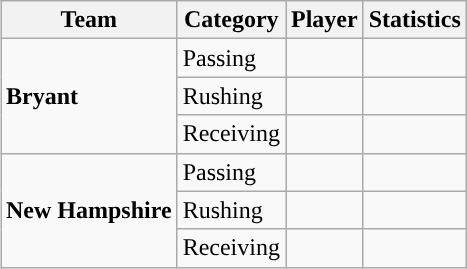<table class="wikitable" style="float: right;">
<tr>
<th>Team</th>
<th>Category</th>
<th>Player</th>
<th>Statistics</th>
</tr>
<tr>
<td rowspan=3><strong>Bryant</strong></td>
<td>Passing</td>
<td></td>
<td></td>
</tr>
<tr>
<td>Rushing</td>
<td></td>
<td></td>
</tr>
<tr>
<td>Receiving</td>
<td></td>
<td></td>
</tr>
<tr>
<td rowspan=3><strong>New Hampshire</strong></td>
<td>Passing</td>
<td></td>
<td></td>
</tr>
<tr>
<td>Rushing</td>
<td></td>
<td></td>
</tr>
<tr>
<td>Receiving</td>
<td></td>
<td></td>
</tr>
</table>
